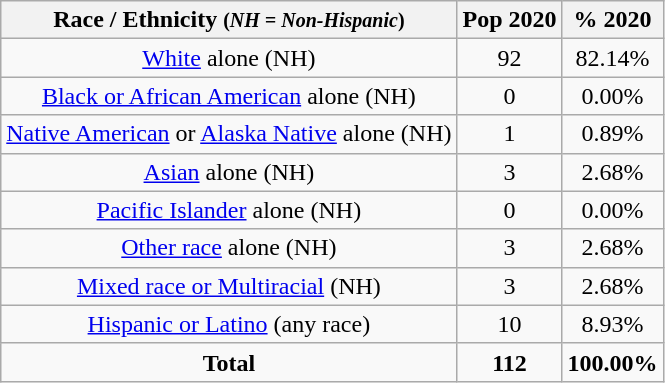<table class="wikitable" style="text-align:center;">
<tr>
<th>Race / Ethnicity <small>(<em>NH = Non-Hispanic</em>)</small></th>
<th>Pop 2020</th>
<th>% 2020</th>
</tr>
<tr>
<td><a href='#'>White</a> alone (NH)</td>
<td>92</td>
<td>82.14%</td>
</tr>
<tr>
<td><a href='#'>Black or African American</a> alone (NH)</td>
<td>0</td>
<td>0.00%</td>
</tr>
<tr>
<td><a href='#'>Native American</a> or <a href='#'>Alaska Native</a> alone (NH)</td>
<td>1</td>
<td>0.89%</td>
</tr>
<tr>
<td><a href='#'>Asian</a> alone (NH)</td>
<td>3</td>
<td>2.68%</td>
</tr>
<tr>
<td><a href='#'>Pacific Islander</a> alone (NH)</td>
<td>0</td>
<td>0.00%</td>
</tr>
<tr>
<td><a href='#'>Other race</a> alone (NH)</td>
<td>3</td>
<td>2.68%</td>
</tr>
<tr>
<td><a href='#'>Mixed race or Multiracial</a> (NH)</td>
<td>3</td>
<td>2.68%</td>
</tr>
<tr>
<td><a href='#'>Hispanic or Latino</a> (any race)</td>
<td>10</td>
<td>8.93%</td>
</tr>
<tr>
<td><strong>Total</strong></td>
<td><strong>112</strong></td>
<td><strong>100.00%</strong></td>
</tr>
</table>
